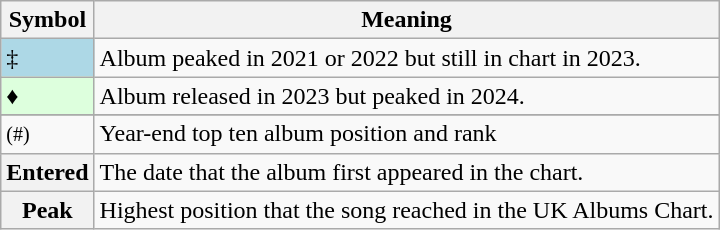<table Class="wikitable">
<tr>
<th>Symbol</th>
<th>Meaning</th>
</tr>
<tr>
<td bgcolor=lightblue>‡</td>
<td>Album peaked in 2021 or 2022 but still in chart in 2023.</td>
</tr>
<tr>
<td bgcolor="#ddffdd">♦</td>
<td>Album released in 2023 but peaked in 2024.</td>
</tr>
<tr>
</tr>
<tr>
<td><small>(#)</small></td>
<td>Year-end top ten album position and rank</td>
</tr>
<tr>
<th>Entered</th>
<td>The date that the album first appeared in the chart.</td>
</tr>
<tr>
<th>Peak</th>
<td>Highest position that the song reached in the UK Albums Chart.</td>
</tr>
</table>
